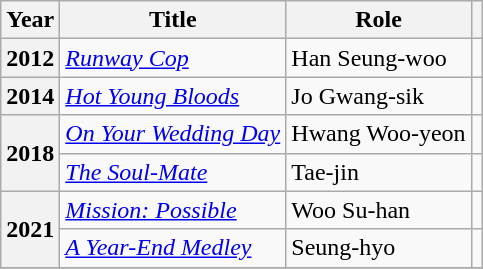<table class="wikitable sortable plainrowheaders">
<tr>
<th scope="col">Year</th>
<th scope="col">Title</th>
<th scope="col">Role</th>
<th scope="col" class="unsortable"></th>
</tr>
<tr>
<th scope="row">2012</th>
<td><em><a href='#'>Runway Cop</a></em></td>
<td>Han Seung-woo</td>
<td></td>
</tr>
<tr>
<th scope="row">2014</th>
<td><em><a href='#'>Hot Young Bloods</a></em></td>
<td>Jo Gwang-sik</td>
<td></td>
</tr>
<tr>
<th scope="row" rowspan=2>2018</th>
<td><em><a href='#'>On Your Wedding Day</a></em></td>
<td>Hwang Woo-yeon</td>
<td></td>
</tr>
<tr>
<td><em><a href='#'>The Soul-Mate</a></em></td>
<td>Tae-jin</td>
<td></td>
</tr>
<tr>
<th scope="row" rowspan=2>2021</th>
<td><em><a href='#'>Mission: Possible</a></em></td>
<td>Woo Su-han</td>
<td></td>
</tr>
<tr>
<td><em><a href='#'>A Year-End Medley</a></em></td>
<td>Seung-hyo</td>
<td></td>
</tr>
<tr>
</tr>
</table>
